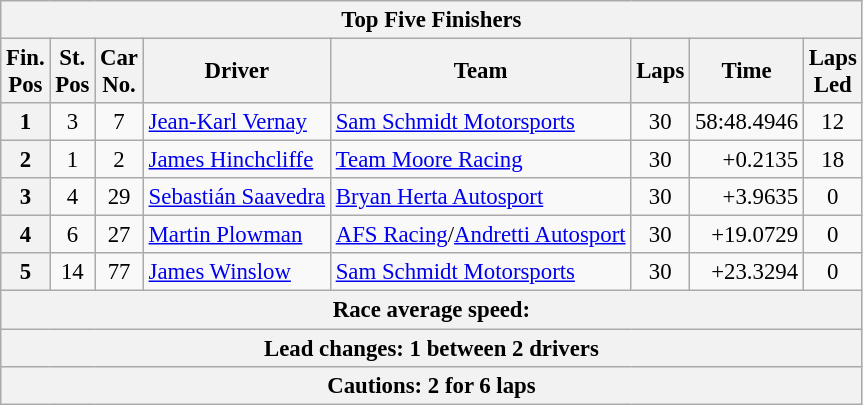<table class="wikitable" style="font-size:95%;">
<tr>
<th colspan=9>Top Five Finishers</th>
</tr>
<tr>
<th>Fin.<br>Pos</th>
<th>St.<br>Pos</th>
<th>Car<br>No.</th>
<th>Driver</th>
<th>Team</th>
<th>Laps</th>
<th>Time</th>
<th>Laps<br>Led</th>
</tr>
<tr>
<th>1</th>
<td align=center>3</td>
<td align=center>7</td>
<td> <a href='#'>Jean-Karl Vernay</a></td>
<td><a href='#'>Sam Schmidt Motorsports</a></td>
<td align=center>30</td>
<td align=right>58:48.4946</td>
<td align=center>12</td>
</tr>
<tr>
<th>2</th>
<td align=center>1</td>
<td align=center>2</td>
<td> <a href='#'>James Hinchcliffe</a></td>
<td><a href='#'>Team Moore Racing</a></td>
<td align=center>30</td>
<td align=right>+0.2135</td>
<td align=center>18</td>
</tr>
<tr>
<th>3</th>
<td align=center>4</td>
<td align=center>29</td>
<td> <a href='#'>Sebastián Saavedra</a></td>
<td><a href='#'>Bryan Herta Autosport</a></td>
<td align=center>30</td>
<td align=right>+3.9635</td>
<td align=center>0</td>
</tr>
<tr>
<th>4</th>
<td align=center>6</td>
<td align=center>27</td>
<td> <a href='#'>Martin Plowman</a></td>
<td><a href='#'>AFS Racing</a>/<a href='#'>Andretti Autosport</a></td>
<td align=center>30</td>
<td align=right>+19.0729</td>
<td align=center>0</td>
</tr>
<tr>
<th>5</th>
<td align=center>14</td>
<td align=center>77</td>
<td> <a href='#'>James Winslow</a></td>
<td><a href='#'>Sam Schmidt Motorsports</a></td>
<td align=center>30</td>
<td align=right>+23.3294</td>
<td align=center>0</td>
</tr>
<tr>
<th colspan=9>Race average speed: </th>
</tr>
<tr>
<th colspan=9>Lead changes: 1 between 2 drivers</th>
</tr>
<tr>
<th colspan=9>Cautions: 2 for 6 laps</th>
</tr>
</table>
